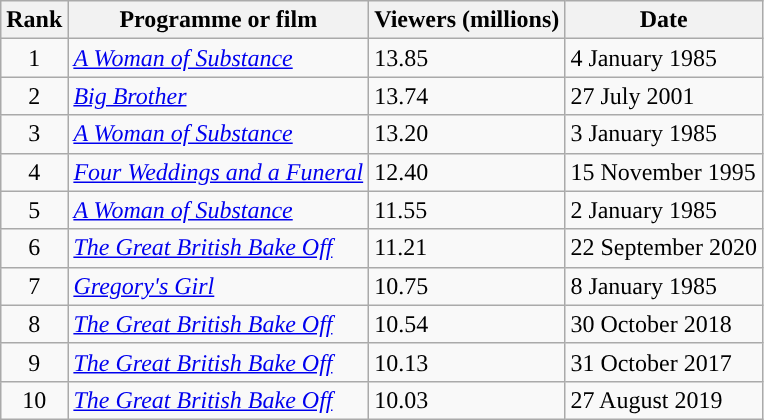<table class="wikitable">
<tr>
<th>Rank</th>
<th>Programme or film</th>
<th>Viewers (millions)</th>
<th>Date</th>
</tr>
<tr>
<td style="text-align:center;">1</td>
<td><em><a href='#'>A Woman of Substance</a></em></td>
<td>13.85</td>
<td>4 January 1985</td>
</tr>
<tr>
<td style=text-align:center;>2</td>
<td><em><a href='#'>Big Brother</a></em></td>
<td>13.74</td>
<td>27 July 2001</td>
</tr>
<tr>
<td style="text-align:center;">3</td>
<td><em><a href='#'>A Woman of Substance</a></em></td>
<td>13.20</td>
<td>3 January 1985</td>
</tr>
<tr>
<td style="text-align:center;">4</td>
<td><em><a href='#'>Four Weddings and a Funeral</a></em></td>
<td>12.40</td>
<td>15 November 1995</td>
</tr>
<tr>
<td style="text-align:center;">5</td>
<td><em><a href='#'>A Woman of Substance</a></em></td>
<td>11.55</td>
<td>2 January 1985</td>
</tr>
<tr>
<td style="text-align:center;">6</td>
<td><em><a href='#'>The Great British Bake Off</a></em></td>
<td>11.21</td>
<td>22 September 2020</td>
</tr>
<tr>
<td style="text-align:center;">7</td>
<td><em><a href='#'>Gregory's Girl</a></em></td>
<td>10.75</td>
<td>8 January 1985</td>
</tr>
<tr>
<td style="text-align:center;">8</td>
<td><em><a href='#'>The Great British Bake Off</a></em></td>
<td>10.54</td>
<td>30 October 2018</td>
</tr>
<tr>
<td style="text-align:center;">9</td>
<td><em><a href='#'>The Great British Bake Off</a></em></td>
<td>10.13</td>
<td>31 October 2017</td>
</tr>
<tr>
<td style="text-align:center;">10</td>
<td><em><a href='#'>The Great British Bake Off</a></em></td>
<td>10.03</td>
<td>27 August 2019</td>
</tr>
</table>
